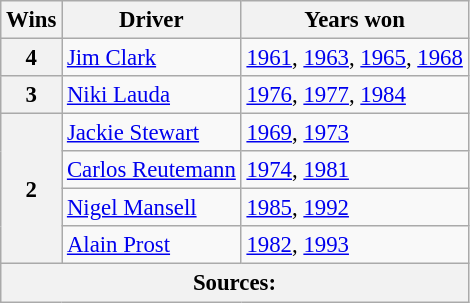<table class="wikitable" style="font-size: 95%;">
<tr>
<th>Wins</th>
<th>Driver</th>
<th>Years won</th>
</tr>
<tr>
<th>4</th>
<td> <a href='#'>Jim Clark</a></td>
<td><span><a href='#'>1961</a></span>, <a href='#'>1963</a>, <a href='#'>1965</a>, <a href='#'>1968</a></td>
</tr>
<tr>
<th>3</th>
<td> <a href='#'>Niki Lauda</a></td>
<td><a href='#'>1976</a>, <a href='#'>1977</a>, <a href='#'>1984</a></td>
</tr>
<tr>
<th rowspan="4">2</th>
<td> <a href='#'>Jackie Stewart</a></td>
<td><a href='#'>1969</a>, <a href='#'>1973</a></td>
</tr>
<tr>
<td> <a href='#'>Carlos Reutemann</a></td>
<td><a href='#'>1974</a>, <span><a href='#'>1981</a></span></td>
</tr>
<tr>
<td> <a href='#'>Nigel Mansell</a></td>
<td><a href='#'>1985</a>, <a href='#'>1992</a></td>
</tr>
<tr>
<td><strong></strong> <a href='#'>Alain Prost</a></td>
<td><a href='#'>1982</a>, <a href='#'>1993</a></td>
</tr>
<tr>
<th colspan=3>Sources:</th>
</tr>
</table>
